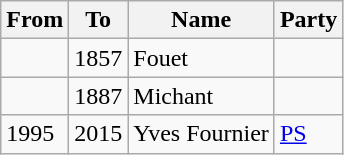<table class="wikitable">
<tr>
<th>From</th>
<th>To</th>
<th>Name</th>
<th>Party</th>
</tr>
<tr>
<td></td>
<td>1857</td>
<td>Fouet</td>
<td></td>
</tr>
<tr>
<td></td>
<td>1887</td>
<td>Michant</td>
<td></td>
</tr>
<tr>
<td>1995</td>
<td>2015</td>
<td>Yves Fournier</td>
<td><a href='#'>PS</a></td>
</tr>
</table>
